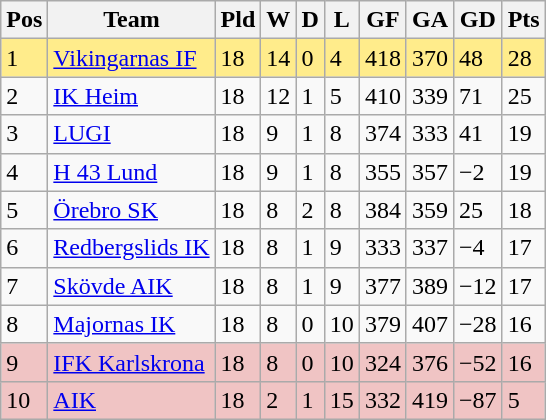<table class="wikitable">
<tr>
<th><span>Pos</span></th>
<th>Team</th>
<th><span>Pld</span></th>
<th><span>W</span></th>
<th><span>D</span></th>
<th><span>L</span></th>
<th><span>GF</span></th>
<th><span>GA</span></th>
<th><span>GD</span></th>
<th><span>Pts</span></th>
</tr>
<tr style="background:#ffec8b">
<td>1</td>
<td><a href='#'>Vikingarnas IF</a></td>
<td>18</td>
<td>14</td>
<td>0</td>
<td>4</td>
<td>418</td>
<td>370</td>
<td>48</td>
<td>28</td>
</tr>
<tr>
<td>2</td>
<td><a href='#'>IK Heim</a></td>
<td>18</td>
<td>12</td>
<td>1</td>
<td>5</td>
<td>410</td>
<td>339</td>
<td>71</td>
<td>25</td>
</tr>
<tr>
<td>3</td>
<td><a href='#'>LUGI</a></td>
<td>18</td>
<td>9</td>
<td>1</td>
<td>8</td>
<td>374</td>
<td>333</td>
<td>41</td>
<td>19</td>
</tr>
<tr>
<td>4</td>
<td><a href='#'>H 43 Lund</a></td>
<td>18</td>
<td>9</td>
<td>1</td>
<td>8</td>
<td>355</td>
<td>357</td>
<td>−2</td>
<td>19</td>
</tr>
<tr>
<td>5</td>
<td><a href='#'>Örebro SK</a></td>
<td>18</td>
<td>8</td>
<td>2</td>
<td>8</td>
<td>384</td>
<td>359</td>
<td>25</td>
<td>18</td>
</tr>
<tr>
<td>6</td>
<td><a href='#'>Redbergslids IK</a></td>
<td>18</td>
<td>8</td>
<td>1</td>
<td>9</td>
<td>333</td>
<td>337</td>
<td>−4</td>
<td>17</td>
</tr>
<tr>
<td>7</td>
<td><a href='#'>Skövde AIK</a></td>
<td>18</td>
<td>8</td>
<td>1</td>
<td>9</td>
<td>377</td>
<td>389</td>
<td>−12</td>
<td>17</td>
</tr>
<tr>
<td>8</td>
<td><a href='#'>Majornas IK</a></td>
<td>18</td>
<td>8</td>
<td>0</td>
<td>10</td>
<td>379</td>
<td>407</td>
<td>−28</td>
<td>16</td>
</tr>
<tr align="left" style="background:#f0c4c4;">
<td>9</td>
<td><a href='#'>IFK Karlskrona</a></td>
<td>18</td>
<td>8</td>
<td>0</td>
<td>10</td>
<td>324</td>
<td>376</td>
<td>−52</td>
<td>16</td>
</tr>
<tr align="left" style="background:#f0c4c4;">
<td>10</td>
<td><a href='#'>AIK</a></td>
<td>18</td>
<td>2</td>
<td>1</td>
<td>15</td>
<td>332</td>
<td>419</td>
<td>−87</td>
<td>5</td>
</tr>
</table>
